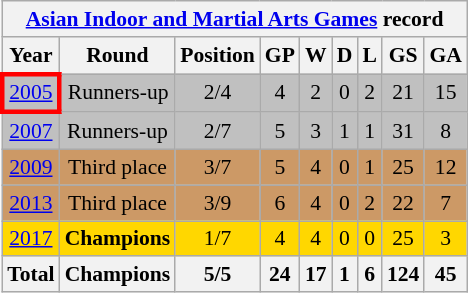<table class="wikitable" style="text-align: center;font-size:90%;">
<tr>
<th colspan=9><a href='#'>Asian Indoor and Martial Arts Games</a> record</th>
</tr>
<tr>
<th>Year</th>
<th>Round</th>
<th>Position</th>
<th>GP</th>
<th>W</th>
<th>D</th>
<th>L</th>
<th>GS</th>
<th>GA</th>
</tr>
<tr bgcolor=silver>
<td style="border: 3px solid red"> <a href='#'>2005</a></td>
<td>Runners-up</td>
<td>2/4</td>
<td>4</td>
<td>2</td>
<td>0</td>
<td>2</td>
<td>21</td>
<td>15</td>
</tr>
<tr bgcolor=silver>
<td> <a href='#'>2007</a></td>
<td>Runners-up</td>
<td>2/7</td>
<td>5</td>
<td>3</td>
<td>1</td>
<td>1</td>
<td>31</td>
<td>8</td>
</tr>
<tr bgcolor="#cc9966">
<td> <a href='#'>2009</a></td>
<td>Third place</td>
<td>3/7</td>
<td>5</td>
<td>4</td>
<td>0</td>
<td>1</td>
<td>25</td>
<td>12</td>
</tr>
<tr bgcolor="#cc9966">
<td> <a href='#'>2013</a></td>
<td>Third place</td>
<td>3/9</td>
<td>6</td>
<td>4</td>
<td>0</td>
<td>2</td>
<td>22</td>
<td>7</td>
</tr>
<tr bgcolor=gold>
<td> <a href='#'>2017</a></td>
<td><strong>Champions</strong></td>
<td>1/7</td>
<td>4</td>
<td>4</td>
<td>0</td>
<td>0</td>
<td>25</td>
<td>3</td>
</tr>
<tr>
<th><strong>Total</strong></th>
<th><strong>Champions</strong></th>
<th><strong>5/5</strong></th>
<th><strong>24</strong></th>
<th><strong>17</strong></th>
<th><strong>1</strong></th>
<th><strong>6</strong></th>
<th><strong>124</strong></th>
<th><strong>45</strong></th>
</tr>
</table>
